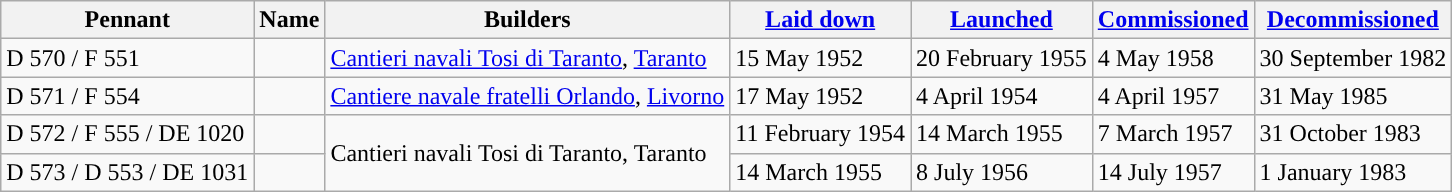<table class="wikitable plainrowheaders">
<tr>
<th scope="col”">Pennant</th>
<th scope="col”">Name</th>
<th scope="col”">Builders</th>
<th scope="col”"><a href='#'>Laid down</a></th>
<th scope="col”"><a href='#'>Launched</a></th>
<th scope="col”"><a href='#'>Commissioned</a></th>
<th scope="col”"><a href='#'>Decommissioned</a></th>
</tr>
<tr>
<td scope="row”">D 570 / F 551</td>
<td scope="row”"></td>
<td scope="row”"><a href='#'>Cantieri navali Tosi di Taranto</a>, <a href='#'>Taranto</a></td>
<td scope="row”">15 May 1952</td>
<td scope="row”">20 February 1955</td>
<td scope="row”">4 May 1958</td>
<td scope="row”">30 September 1982</td>
</tr>
<tr>
<td scope="row”">D 571 / F 554</td>
<td scope="row”"></td>
<td scope="row”"><a href='#'>Cantiere navale fratelli Orlando</a>, <a href='#'>Livorno</a></td>
<td scope="row”">17 May 1952</td>
<td scope="row”">4 April 1954</td>
<td scope="row”">4 April 1957</td>
<td scope="row”">31 May 1985</td>
</tr>
<tr>
<td scope="row”">D 572 / F 555 / DE 1020</td>
<td scope="row”"></td>
<td scope="rowgroup" rowspan="2">Cantieri navali Tosi di Taranto, Taranto</td>
<td scope="row”">11 February 1954</td>
<td scope="row”">14 March 1955</td>
<td scope="row”">7 March 1957</td>
<td scope="row”">31 October 1983</td>
</tr>
<tr>
<td scope="row”">D 573 / D 553 / DE 1031</td>
<td scope="row”"></td>
<td scope="row”">14 March 1955</td>
<td scope="row”">8 July 1956</td>
<td scope="row”">14 July 1957</td>
<td scope="row”">1 January 1983</td>
</tr>
</table>
